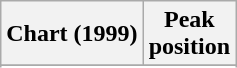<table class="wikitable plainrowheaders sortable">
<tr>
<th scope="col">Chart (1999)</th>
<th scope="col">Peak<br> position</th>
</tr>
<tr>
</tr>
<tr>
</tr>
</table>
